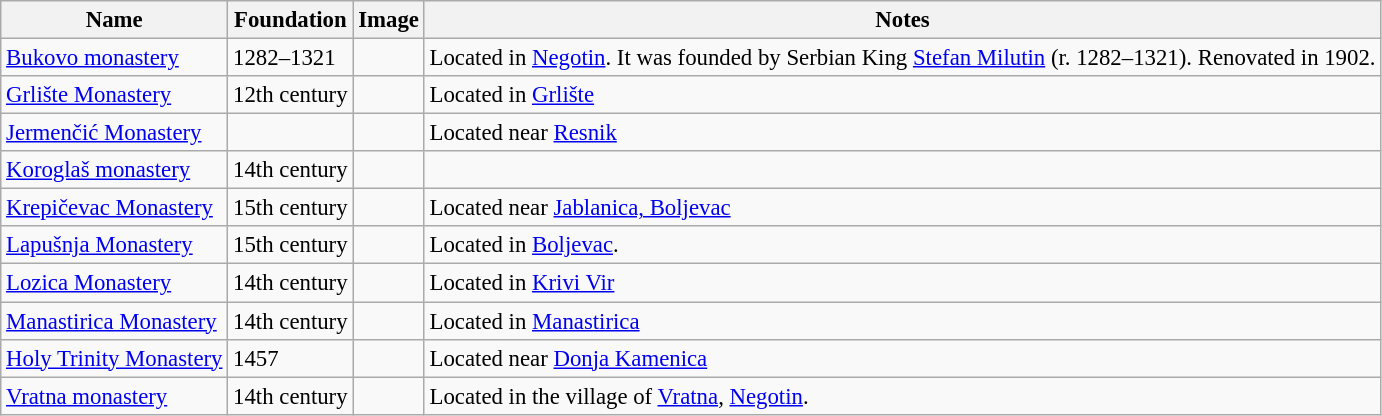<table class="wikitable" style="font-size:95%;">
<tr>
<th>Name</th>
<th>Foundation</th>
<th>Image</th>
<th>Notes</th>
</tr>
<tr>
<td><a href='#'>Bukovo monastery</a><br></td>
<td>1282–1321</td>
<td></td>
<td>Located in <a href='#'>Negotin</a>. It was founded by Serbian King <a href='#'>Stefan Milutin</a> (r. 1282–1321). Renovated in 1902.</td>
</tr>
<tr>
<td><a href='#'>Grlište Monastery</a></td>
<td>12th century</td>
<td></td>
<td>Located in <a href='#'>Grlište</a></td>
</tr>
<tr>
<td><a href='#'>Jermenčić Monastery</a></td>
<td></td>
<td></td>
<td>Located near <a href='#'>Resnik</a></td>
</tr>
<tr>
<td><a href='#'>Koroglaš monastery</a><br></td>
<td>14th century</td>
<td></td>
<td></td>
</tr>
<tr>
<td><a href='#'>Krepičevac Monastery</a></td>
<td>15th century</td>
<td></td>
<td>Located near <a href='#'>Jablanica, Boljevac</a></td>
</tr>
<tr>
<td><a href='#'>Lapušnja Monastery</a><br></td>
<td>15th century</td>
<td></td>
<td>Located in <a href='#'>Boljevac</a>.</td>
</tr>
<tr>
<td><a href='#'>Lozica Monastery</a></td>
<td>14th century</td>
<td></td>
<td>Located in <a href='#'>Krivi Vir</a></td>
</tr>
<tr>
<td><a href='#'>Manastirica Monastery</a></td>
<td>14th century</td>
<td></td>
<td>Located in <a href='#'>Manastirica</a></td>
</tr>
<tr>
<td><a href='#'>Holy Trinity Monastery</a><br></td>
<td>1457</td>
<td></td>
<td>Located near <a href='#'>Donja Kamenica</a></td>
</tr>
<tr>
<td><a href='#'>Vratna monastery</a><br></td>
<td>14th century</td>
<td></td>
<td>Located in the village of <a href='#'>Vratna</a>, <a href='#'>Negotin</a>.</td>
</tr>
</table>
